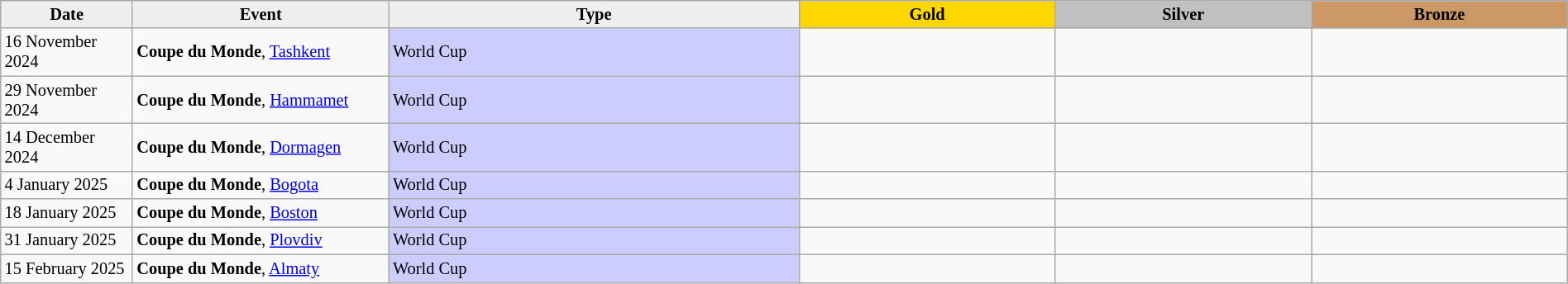<table class="wikitable sortable" style="font-size: 85%" width="100%">
<tr align=center>
<th scope=col style="width:100px; background: #efefef;">Date</th>
<th scope=col style="width:200px; background: #efefef;">Event</th>
<th scope=col style="background: #efefef;">Type</th>
<th scope=col colspan=1 style="width:200px; background: gold;">Gold</th>
<th scope=col colspan=1 style="width:200px; background: silver;">Silver</th>
<th scope=col colspan=1 style="width:200px; background: #cc9966;">Bronze</th>
</tr>
<tr>
<td>16 November 2024</td>
<td><strong>Coupe du Monde</strong>, <a href='#'>Tashkent</a></td>
<td bgcolor="#ccccff">World Cup</td>
<td></td>
<td></td>
<td><br></td>
</tr>
<tr>
<td>29 November 2024</td>
<td><strong>Coupe du Monde</strong>, <a href='#'>Hammamet</a></td>
<td bgcolor="#ccccff">World Cup</td>
<td></td>
<td></td>
<td><br></td>
</tr>
<tr>
<td>14 December 2024</td>
<td><strong>Coupe du Monde</strong>, <a href='#'>Dormagen</a></td>
<td bgcolor="#ccccff">World Cup</td>
<td></td>
<td></td>
<td><br></td>
</tr>
<tr>
<td>4 January 2025</td>
<td><strong>Coupe du Monde</strong>, <a href='#'>Bogota</a></td>
<td bgcolor="#ccccff">World Cup</td>
<td></td>
<td></td>
<td><br></td>
</tr>
<tr>
<td>18 January 2025</td>
<td><strong>Coupe du Monde</strong>, <a href='#'>Boston</a></td>
<td bgcolor="#ccccff">World Cup</td>
<td></td>
<td></td>
<td><br></td>
</tr>
<tr>
<td>31 January 2025</td>
<td><strong>Coupe du Monde</strong>, <a href='#'>Plovdiv</a></td>
<td bgcolor="#ccccff">World Cup</td>
<td></td>
<td></td>
<td><br></td>
</tr>
<tr>
<td>15 February 2025</td>
<td><strong>Coupe du Monde</strong>, <a href='#'>Almaty</a></td>
<td bgcolor="#ccccff">World Cup</td>
<td></td>
<td></td>
<td><br></td>
</tr>
</table>
